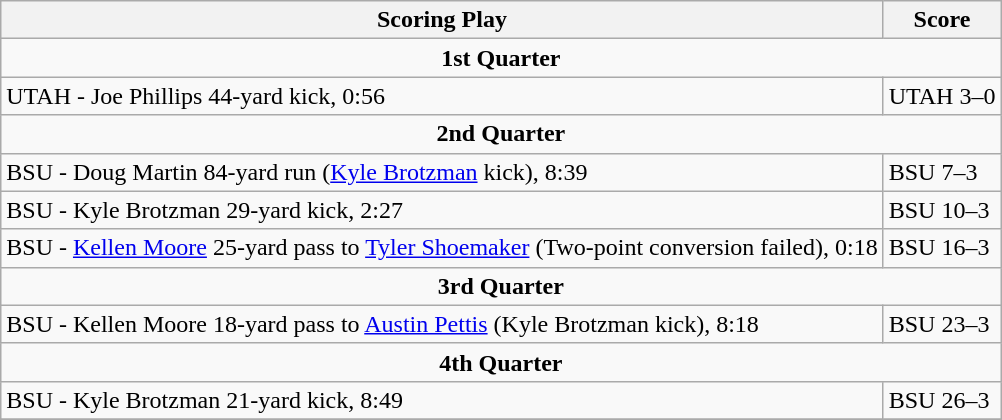<table class="wikitable">
<tr>
<th>Scoring Play</th>
<th>Score</th>
</tr>
<tr>
<td colspan="4" align="center"><strong>1st Quarter</strong></td>
</tr>
<tr>
<td>UTAH - Joe Phillips 44-yard kick, 0:56</td>
<td>UTAH 3–0</td>
</tr>
<tr>
<td colspan="4" align="center"><strong>2nd Quarter</strong></td>
</tr>
<tr>
<td>BSU - Doug Martin 84-yard run (<a href='#'>Kyle Brotzman</a> kick), 8:39</td>
<td>BSU 7–3</td>
</tr>
<tr>
<td>BSU - Kyle Brotzman 29-yard kick, 2:27</td>
<td>BSU 10–3</td>
</tr>
<tr>
<td>BSU - <a href='#'>Kellen Moore</a> 25-yard pass to <a href='#'>Tyler Shoemaker</a> (Two-point conversion failed), 0:18</td>
<td>BSU 16–3</td>
</tr>
<tr>
<td colspan="4" align="center"><strong>3rd Quarter</strong></td>
</tr>
<tr>
<td>BSU - Kellen Moore 18-yard pass to <a href='#'>Austin Pettis</a> (Kyle Brotzman kick), 8:18</td>
<td>BSU 23–3</td>
</tr>
<tr>
<td colspan="4" align="center"><strong>4th Quarter</strong></td>
</tr>
<tr>
<td>BSU - Kyle Brotzman 21-yard kick, 8:49</td>
<td>BSU 26–3</td>
</tr>
<tr>
</tr>
</table>
